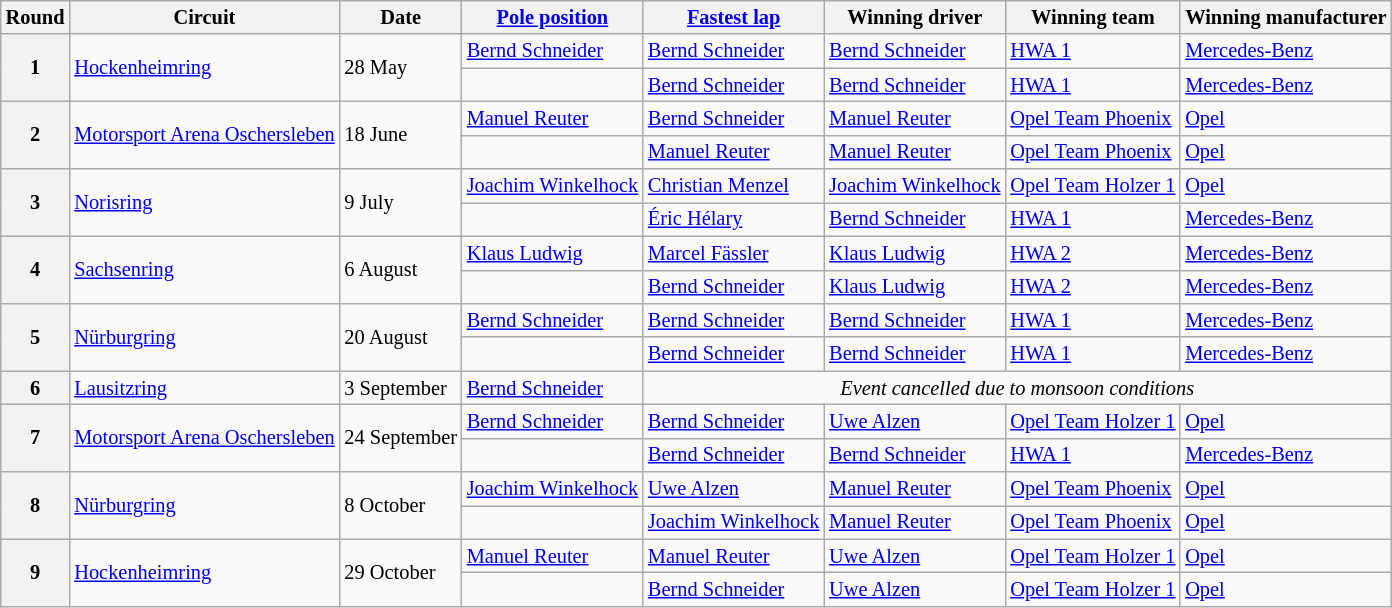<table class="wikitable" style="font-size: 85%">
<tr>
<th>Round</th>
<th>Circuit</th>
<th>Date</th>
<th><a href='#'>Pole position</a></th>
<th><a href='#'>Fastest lap</a></th>
<th>Winning driver</th>
<th>Winning team</th>
<th>Winning manufacturer</th>
</tr>
<tr>
<th rowspan=2>1</th>
<td rowspan=2><a href='#'>Hockenheimring</a></td>
<td rowspan=2>28 May</td>
<td> <a href='#'>Bernd Schneider</a></td>
<td> <a href='#'>Bernd Schneider</a></td>
<td> <a href='#'>Bernd Schneider</a></td>
<td><a href='#'>HWA 1</a></td>
<td><a href='#'>Mercedes-Benz</a></td>
</tr>
<tr>
<td></td>
<td> <a href='#'>Bernd Schneider</a></td>
<td> <a href='#'>Bernd Schneider</a></td>
<td><a href='#'>HWA 1</a></td>
<td><a href='#'>Mercedes-Benz</a></td>
</tr>
<tr>
<th rowspan=2>2</th>
<td rowspan=2><a href='#'>Motorsport Arena Oschersleben</a></td>
<td rowspan=2>18 June</td>
<td> <a href='#'>Manuel Reuter</a></td>
<td> <a href='#'>Bernd Schneider</a></td>
<td> <a href='#'>Manuel Reuter</a></td>
<td><a href='#'>Opel Team Phoenix</a></td>
<td><a href='#'>Opel</a></td>
</tr>
<tr>
<td></td>
<td> <a href='#'>Manuel Reuter</a></td>
<td> <a href='#'>Manuel Reuter</a></td>
<td><a href='#'>Opel Team Phoenix</a></td>
<td><a href='#'>Opel</a></td>
</tr>
<tr>
<th rowspan=2>3</th>
<td rowspan=2><a href='#'>Norisring</a></td>
<td rowspan=2>9 July</td>
<td> <a href='#'>Joachim Winkelhock</a></td>
<td> <a href='#'>Christian Menzel</a></td>
<td> <a href='#'>Joachim Winkelhock</a></td>
<td><a href='#'>Opel Team Holzer 1</a></td>
<td><a href='#'>Opel</a></td>
</tr>
<tr>
<td></td>
<td> <a href='#'>Éric Hélary</a></td>
<td> <a href='#'>Bernd Schneider</a></td>
<td><a href='#'>HWA 1</a></td>
<td><a href='#'>Mercedes-Benz</a></td>
</tr>
<tr>
<th rowspan=2>4</th>
<td rowspan=2><a href='#'>Sachsenring</a></td>
<td rowspan=2>6 August</td>
<td> <a href='#'>Klaus Ludwig</a></td>
<td> <a href='#'>Marcel Fässler</a></td>
<td> <a href='#'>Klaus Ludwig</a></td>
<td><a href='#'>HWA 2</a></td>
<td><a href='#'>Mercedes-Benz</a></td>
</tr>
<tr>
<td></td>
<td> <a href='#'>Bernd Schneider</a></td>
<td> <a href='#'>Klaus Ludwig</a></td>
<td><a href='#'>HWA 2</a></td>
<td><a href='#'>Mercedes-Benz</a></td>
</tr>
<tr>
<th rowspan=2>5</th>
<td rowspan=2><a href='#'>Nürburgring</a></td>
<td rowspan=2>20 August</td>
<td> <a href='#'>Bernd Schneider</a></td>
<td> <a href='#'>Bernd Schneider</a></td>
<td> <a href='#'>Bernd Schneider</a></td>
<td><a href='#'>HWA 1</a></td>
<td><a href='#'>Mercedes-Benz</a></td>
</tr>
<tr>
<td></td>
<td> <a href='#'>Bernd Schneider</a></td>
<td> <a href='#'>Bernd Schneider</a></td>
<td><a href='#'>HWA 1</a></td>
<td><a href='#'>Mercedes-Benz</a></td>
</tr>
<tr>
<th>6</th>
<td><a href='#'>Lausitzring</a></td>
<td>3 September</td>
<td> <a href='#'>Bernd Schneider</a></td>
<td colspan=4 align=center><em>Event cancelled due to monsoon conditions</em></td>
</tr>
<tr>
<th rowspan=2>7</th>
<td rowspan=2><a href='#'>Motorsport Arena Oschersleben</a></td>
<td rowspan=2>24 September</td>
<td> <a href='#'>Bernd Schneider</a></td>
<td> <a href='#'>Bernd Schneider</a></td>
<td> <a href='#'>Uwe Alzen</a></td>
<td><a href='#'>Opel Team Holzer 1</a></td>
<td><a href='#'>Opel</a></td>
</tr>
<tr>
<td></td>
<td> <a href='#'>Bernd Schneider</a></td>
<td> <a href='#'>Bernd Schneider</a></td>
<td><a href='#'>HWA 1</a></td>
<td><a href='#'>Mercedes-Benz</a></td>
</tr>
<tr>
<th rowspan=2>8</th>
<td rowspan=2><a href='#'>Nürburgring</a></td>
<td rowspan=2>8 October</td>
<td> <a href='#'>Joachim Winkelhock</a></td>
<td> <a href='#'>Uwe Alzen</a></td>
<td> <a href='#'>Manuel Reuter</a></td>
<td><a href='#'>Opel Team Phoenix</a></td>
<td><a href='#'>Opel</a></td>
</tr>
<tr>
<td></td>
<td> <a href='#'>Joachim Winkelhock</a></td>
<td> <a href='#'>Manuel Reuter</a></td>
<td><a href='#'>Opel Team Phoenix</a></td>
<td><a href='#'>Opel</a></td>
</tr>
<tr>
<th rowspan=2>9</th>
<td rowspan=2><a href='#'>Hockenheimring</a></td>
<td rowspan=2>29 October</td>
<td> <a href='#'>Manuel Reuter</a></td>
<td> <a href='#'>Manuel Reuter</a></td>
<td> <a href='#'>Uwe Alzen</a></td>
<td><a href='#'>Opel Team Holzer 1</a></td>
<td><a href='#'>Opel</a></td>
</tr>
<tr>
<td></td>
<td> <a href='#'>Bernd Schneider</a></td>
<td> <a href='#'>Uwe Alzen</a></td>
<td><a href='#'>Opel Team Holzer 1</a></td>
<td><a href='#'>Opel</a></td>
</tr>
</table>
